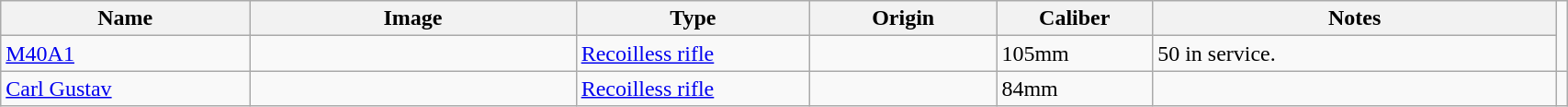<table class="wikitable" style="width:90%;">
<tr>
<th width=16%>Name</th>
<th width=21%>Image</th>
<th width=15%>Type</th>
<th width=12%>Origin</th>
<th width=10%>Caliber</th>
<th width=26%>Notes</th>
</tr>
<tr>
<td><a href='#'>M40A1</a></td>
<td></td>
<td><a href='#'>Recoilless rifle</a></td>
<td></td>
<td>105mm</td>
<td>50 in service.</td>
</tr>
<tr>
<td><a href='#'>Carl Gustav</a></td>
<td></td>
<td><a href='#'>Recoilless rifle</a></td>
<td></td>
<td>84mm</td>
<td></td>
<td></td>
</tr>
</table>
